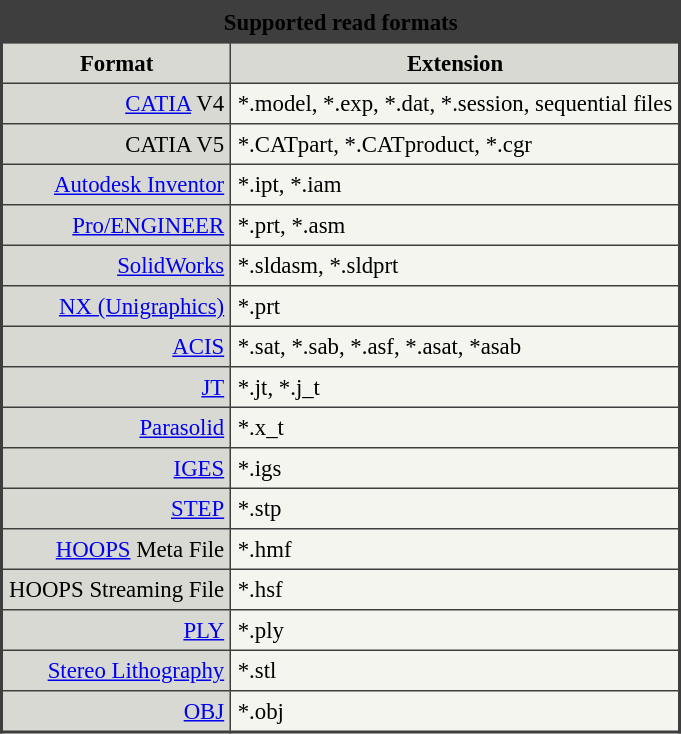<table border="1" cellpadding="4" cellspacing="0" style="margin: 1em 1em 1em 0; background: #f5f5f0; border: 2px #3E3E3E solid; border-collapse: collapse; font-size: 95%;">
<tr>
<th colspan="5" style="background:#3E3E3E" align="center"><span>Supported read formats</span></th>
</tr>
<tr>
<td style="background:#d9d9d3" align="center"><strong>Format</strong></td>
<td style="background:#d9d9d3" align="center"><strong>Extension</strong></td>
</tr>
<tr>
<td style="background:#d9d9d3" align="right"><a href='#'>CATIA</a> V4</td>
<td align="left">*.model, *.exp, *.dat, *.session, sequential files</td>
</tr>
<tr>
<td style="background:#d9d9d3" align="right">CATIA V5</td>
<td align="left">*.CATpart, *.CATproduct, *.cgr</td>
</tr>
<tr>
<td style="background:#d9d9d3" align="right"><a href='#'>Autodesk Inventor</a></td>
<td align="left">*.ipt, *.iam</td>
</tr>
<tr>
<td style="background:#d9d9d3" align="right"><a href='#'>Pro/ENGINEER</a></td>
<td align="left">*.prt, *.asm</td>
</tr>
<tr>
<td style="background:#d9d9d3" align="right"><a href='#'>SolidWorks</a></td>
<td align="left">*.sldasm, *.sldprt</td>
</tr>
<tr>
<td style="background:#d9d9d3" align="right"><a href='#'>NX (Unigraphics)</a></td>
<td align="left">*.prt</td>
</tr>
<tr>
<td style="background:#d9d9d3" align="right"><a href='#'>ACIS</a></td>
<td align="left">*.sat, *.sab, *.asf, *.asat, *asab</td>
</tr>
<tr>
<td style="background:#d9d9d3" align="right"><a href='#'>JT</a></td>
<td align="left">*.jt, *.j_t</td>
</tr>
<tr>
<td style="background:#d9d9d3" align="right"><a href='#'>Parasolid</a></td>
<td align="left">*.x_t</td>
</tr>
<tr>
<td style="background:#d9d9d3" align="right"><a href='#'>IGES</a></td>
<td align="left">*.igs</td>
</tr>
<tr>
<td style="background:#d9d9d3" align="right"><a href='#'>STEP</a></td>
<td align="left">*.stp</td>
</tr>
<tr>
<td style="background:#d9d9d3" align="right"><a href='#'>HOOPS</a> Meta File</td>
<td align="left">*.hmf</td>
</tr>
<tr>
<td style="background:#d9d9d3" align="right">HOOPS Streaming File</td>
<td align="left">*.hsf</td>
</tr>
<tr>
<td style="background:#d9d9d3" align="right"><a href='#'>PLY</a></td>
<td align="left">*.ply</td>
</tr>
<tr>
<td style="background:#d9d9d3" align="right"><a href='#'>Stereo Lithography</a></td>
<td align="left">*.stl</td>
</tr>
<tr>
<td style="background:#d9d9d3" align="right"><a href='#'>OBJ</a></td>
<td align="left">*.obj</td>
</tr>
</table>
